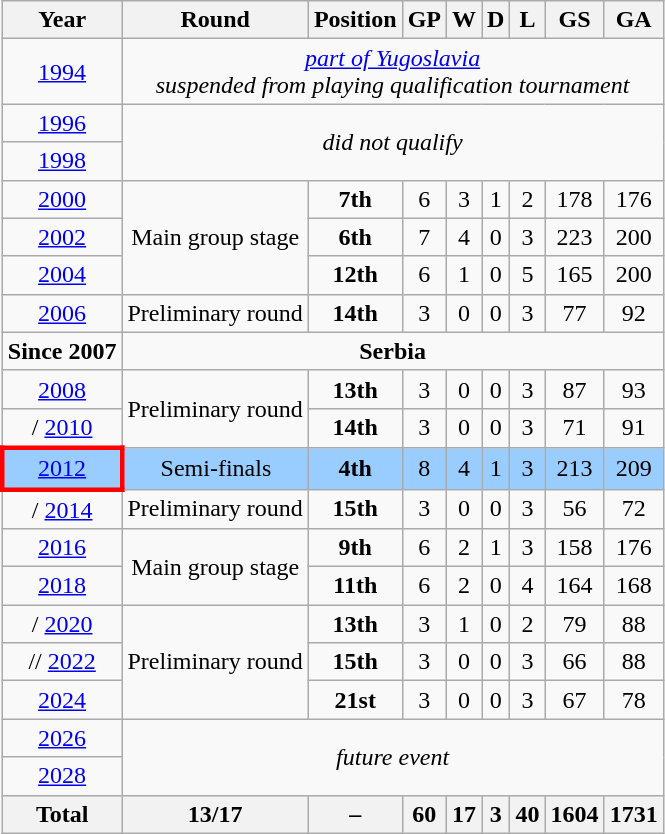<table class="wikitable" style="text-align: center;">
<tr>
<th>Year</th>
<th>Round</th>
<th>Position</th>
<th>GP</th>
<th>W</th>
<th>D</th>
<th>L</th>
<th>GS</th>
<th>GA</th>
</tr>
<tr>
<td> <a href='#'>1994</a></td>
<td colspan="8"><em><a href='#'>part of Yugoslavia</a></em> <br> <em>suspended from playing qualification tournament</em></td>
</tr>
<tr>
<td> <a href='#'>1996</a></td>
<td colspan="8" rowspan="2"><em>did not qualify</em></td>
</tr>
<tr>
<td> <a href='#'>1998</a></td>
</tr>
<tr>
<td> <a href='#'>2000</a></td>
<td rowspan=3>Main group stage</td>
<td><strong>7th</strong></td>
<td>6</td>
<td>3</td>
<td>1</td>
<td>2</td>
<td>178</td>
<td>176</td>
</tr>
<tr>
<td> <a href='#'>2002</a></td>
<td><strong>6th</strong></td>
<td>7</td>
<td>4</td>
<td>0</td>
<td>3</td>
<td>223</td>
<td>200</td>
</tr>
<tr>
<td> <a href='#'>2004</a></td>
<td><strong>12th</strong></td>
<td>6</td>
<td>1</td>
<td>0</td>
<td>5</td>
<td>165</td>
<td>200</td>
</tr>
<tr>
<td> <a href='#'>2006</a></td>
<td>Preliminary round</td>
<td><strong>14th</strong></td>
<td>3</td>
<td>0</td>
<td>0</td>
<td>3</td>
<td>77</td>
<td>92</td>
</tr>
<tr>
<td><strong>Since 2007</strong></td>
<td colspan="8" rowspan="1"><strong>Serbia</strong>  </td>
</tr>
<tr>
<td> <a href='#'>2008</a></td>
<td rowspan=2>Preliminary round</td>
<td><strong>13th</strong></td>
<td>3</td>
<td>0</td>
<td>0</td>
<td>3</td>
<td>87</td>
<td>93</td>
</tr>
<tr>
<td>/ <a href='#'>2010</a></td>
<td><strong>14th</strong></td>
<td>3</td>
<td>0</td>
<td>0</td>
<td>3</td>
<td>71</td>
<td>91</td>
</tr>
<tr style="background:#9acdff;">
<td style="border: 3px solid red"> <a href='#'>2012</a></td>
<td>Semi-finals</td>
<td><strong>4th</strong></td>
<td>8</td>
<td>4</td>
<td>1</td>
<td>3</td>
<td>213</td>
<td>209</td>
</tr>
<tr>
<td>/ <a href='#'>2014</a></td>
<td>Preliminary round</td>
<td><strong>15th</strong></td>
<td>3</td>
<td>0</td>
<td>0</td>
<td>3</td>
<td>56</td>
<td>72</td>
</tr>
<tr>
<td> <a href='#'>2016</a></td>
<td rowspan=2>Main group stage</td>
<td><strong>9th</strong></td>
<td>6</td>
<td>2</td>
<td>1</td>
<td>3</td>
<td>158</td>
<td>176</td>
</tr>
<tr>
<td> <a href='#'>2018</a></td>
<td><strong>11th</strong></td>
<td>6</td>
<td>2</td>
<td>0</td>
<td>4</td>
<td>164</td>
<td>168</td>
</tr>
<tr>
<td>/ <a href='#'>2020</a></td>
<td rowspan=3>Preliminary round</td>
<td><strong>13th</strong></td>
<td>3</td>
<td>1</td>
<td>0</td>
<td>2</td>
<td>79</td>
<td>88</td>
</tr>
<tr>
<td>// <a href='#'>2022</a></td>
<td><strong>15th</strong></td>
<td>3</td>
<td>0</td>
<td>0</td>
<td>3</td>
<td>66</td>
<td>88</td>
</tr>
<tr>
<td> <a href='#'>2024</a></td>
<td><strong>21st</strong></td>
<td>3</td>
<td>0</td>
<td>0</td>
<td>3</td>
<td>67</td>
<td>78</td>
</tr>
<tr>
<td> <a href='#'>2026</a></td>
<td colspan="8" rowspan= "2"><em>future event</em></td>
</tr>
<tr>
<td> <a href='#'>2028</a></td>
</tr>
<tr>
<th>Total</th>
<th>13/17</th>
<th>–</th>
<th>60</th>
<th>17</th>
<th>3</th>
<th>40</th>
<th>1604</th>
<th>1731</th>
</tr>
</table>
